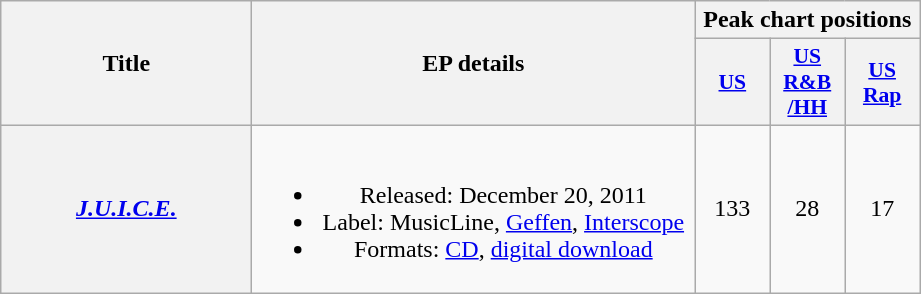<table class="wikitable plainrowheaders" style="text-align:center;">
<tr>
<th scope="col" rowspan="2" style="width:10em;">Title</th>
<th scope="col" rowspan="2" style="width:18em;">EP details</th>
<th scope="col" colspan="3">Peak chart positions</th>
</tr>
<tr>
<th scope="col" style="width:3em;font-size:90%;"><a href='#'>US</a><br></th>
<th scope="col" style="width:3em;font-size:90%;"><a href='#'>US<br>R&B<br>/HH</a><br></th>
<th scope="col" style="width:3em;font-size:90%;"><a href='#'>US<br>Rap</a><br></th>
</tr>
<tr>
<th scope="row"><em><a href='#'>J.U.I.C.E.</a></em></th>
<td><br><ul><li>Released: December 20, 2011</li><li>Label: MusicLine, <a href='#'>Geffen</a>, <a href='#'>Interscope</a></li><li>Formats: <a href='#'>CD</a>, <a href='#'>digital download</a></li></ul></td>
<td>133</td>
<td>28</td>
<td>17</td>
</tr>
</table>
